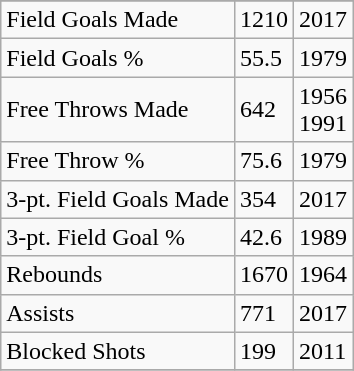<table class="wikitable">
<tr>
</tr>
<tr>
<td>Field Goals Made</td>
<td>1210</td>
<td>2017</td>
</tr>
<tr>
<td>Field Goals %</td>
<td>55.5</td>
<td>1979</td>
</tr>
<tr>
<td>Free Throws Made</td>
<td>642</td>
<td>1956<br>1991</td>
</tr>
<tr>
<td>Free Throw %</td>
<td>75.6</td>
<td>1979</td>
</tr>
<tr>
<td>3-pt. Field Goals Made</td>
<td>354</td>
<td>2017</td>
</tr>
<tr>
<td>3-pt. Field Goal %</td>
<td>42.6</td>
<td>1989</td>
</tr>
<tr>
<td>Rebounds</td>
<td>1670</td>
<td>1964</td>
</tr>
<tr>
<td>Assists</td>
<td>771</td>
<td>2017</td>
</tr>
<tr>
<td>Blocked Shots</td>
<td>199</td>
<td>2011</td>
</tr>
<tr>
</tr>
</table>
